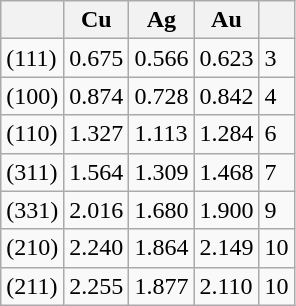<table class="wikitable">
<tr>
<th></th>
<th>Cu</th>
<th>Ag</th>
<th>Au</th>
<th></th>
</tr>
<tr>
<td>(111)</td>
<td>0.675</td>
<td>0.566</td>
<td>0.623</td>
<td>3</td>
</tr>
<tr>
<td>(100)</td>
<td>0.874</td>
<td>0.728</td>
<td>0.842</td>
<td>4</td>
</tr>
<tr>
<td>(110)</td>
<td>1.327</td>
<td>1.113</td>
<td>1.284</td>
<td>6</td>
</tr>
<tr>
<td>(311)</td>
<td>1.564</td>
<td>1.309</td>
<td>1.468</td>
<td>7</td>
</tr>
<tr>
<td>(331)</td>
<td>2.016</td>
<td>1.680</td>
<td>1.900</td>
<td>9</td>
</tr>
<tr>
<td>(210)</td>
<td>2.240</td>
<td>1.864</td>
<td>2.149</td>
<td>10</td>
</tr>
<tr>
<td>(211)</td>
<td>2.255</td>
<td>1.877</td>
<td>2.110</td>
<td>10</td>
</tr>
</table>
